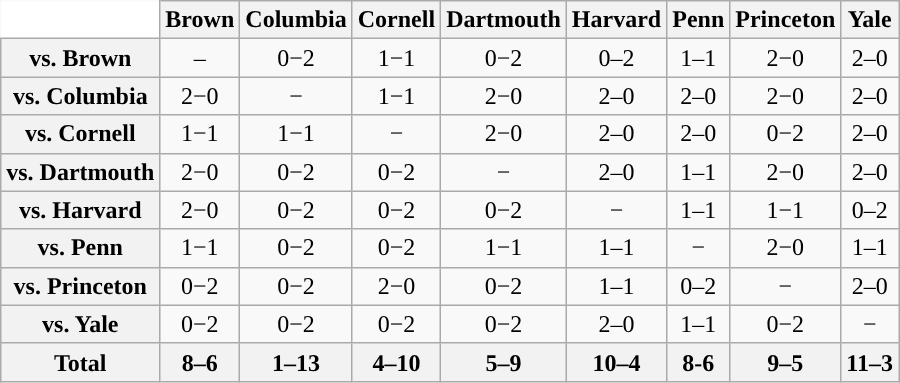<table class="wikitable" style="white-space:nowrap; font-size:100%;">
<tr>
<td style="background:white; border-top-style:hidden; border-left-style:hidden;"></td>
<th>Brown</th>
<th>Columbia</th>
<th>Cornell</th>
<th>Dartmouth</th>
<th>Harvard</th>
<th>Penn</th>
<th>Princeton</th>
<th>Yale</th>
</tr>
<tr style="text-align:center;">
<th>vs. Brown</th>
<td>–</td>
<td>0−2</td>
<td>1−1</td>
<td>0−2</td>
<td>0–2</td>
<td>1–1</td>
<td>2−0</td>
<td>2–0</td>
</tr>
<tr style="text-align:center;">
<th>vs. Columbia</th>
<td>2−0</td>
<td>−</td>
<td>1−1</td>
<td>2−0</td>
<td>2–0</td>
<td>2–0</td>
<td>2−0</td>
<td>2–0</td>
</tr>
<tr style="text-align:center;">
<th>vs. Cornell</th>
<td>1−1</td>
<td>1−1</td>
<td>−</td>
<td>2−0</td>
<td>2–0</td>
<td>2–0</td>
<td>0−2</td>
<td>2–0</td>
</tr>
<tr style="text-align:center;">
<th>vs. Dartmouth</th>
<td>2−0</td>
<td>0−2</td>
<td>0−2</td>
<td>−</td>
<td>2–0</td>
<td>1–1</td>
<td>2−0</td>
<td>2–0</td>
</tr>
<tr style="text-align:center;">
<th>vs. Harvard</th>
<td>2−0</td>
<td>0−2</td>
<td>0−2</td>
<td>0−2</td>
<td>−</td>
<td>1–1</td>
<td>1−1</td>
<td>0–2</td>
</tr>
<tr style="text-align:center;">
<th>vs. Penn</th>
<td>1−1</td>
<td>0−2</td>
<td>0−2</td>
<td>1−1</td>
<td>1–1</td>
<td>−</td>
<td>2−0</td>
<td>1–1</td>
</tr>
<tr style="text-align:center;">
<th>vs. Princeton</th>
<td>0−2</td>
<td>0−2</td>
<td>2−0</td>
<td>0−2</td>
<td>1–1</td>
<td>0–2</td>
<td>−</td>
<td>2–0</td>
</tr>
<tr style="text-align:center;">
<th>vs. Yale</th>
<td>0−2</td>
<td>0−2</td>
<td>0−2</td>
<td>0−2</td>
<td>2–0</td>
<td>1–1</td>
<td>0−2</td>
<td>−</td>
</tr>
<tr style="text-align:center;">
<th>Total</th>
<th>8–6</th>
<th>1–13</th>
<th>4–10</th>
<th>5–9</th>
<th>10–4</th>
<th>8-6</th>
<th>9–5</th>
<th>11–3</th>
</tr>
</table>
